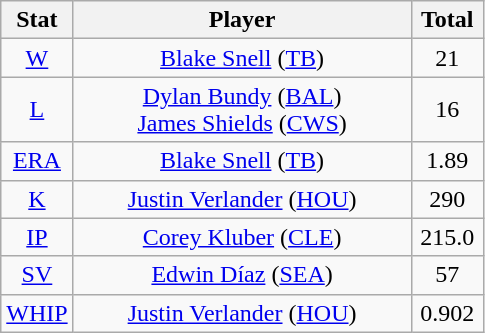<table class="wikitable" style="text-align:center;">
<tr>
<th style="width:15%;">Stat</th>
<th>Player</th>
<th style="width:15%;">Total</th>
</tr>
<tr>
<td><a href='#'>W</a></td>
<td><a href='#'>Blake Snell</a> (<a href='#'>TB</a>)</td>
<td>21</td>
</tr>
<tr>
<td><a href='#'>L</a></td>
<td><a href='#'>Dylan Bundy</a> (<a href='#'>BAL</a>)<br><a href='#'>James Shields</a> (<a href='#'>CWS</a>)</td>
<td>16</td>
</tr>
<tr>
<td><a href='#'>ERA</a></td>
<td><a href='#'>Blake Snell</a> (<a href='#'>TB</a>)</td>
<td>1.89</td>
</tr>
<tr>
<td><a href='#'>K</a></td>
<td><a href='#'>Justin Verlander</a> (<a href='#'>HOU</a>)</td>
<td>290</td>
</tr>
<tr>
<td><a href='#'>IP</a></td>
<td><a href='#'>Corey Kluber</a> (<a href='#'>CLE</a>)</td>
<td>215.0</td>
</tr>
<tr>
<td><a href='#'>SV</a></td>
<td><a href='#'>Edwin Díaz</a> (<a href='#'>SEA</a>)</td>
<td>57</td>
</tr>
<tr>
<td><a href='#'>WHIP</a></td>
<td><a href='#'>Justin Verlander</a> (<a href='#'>HOU</a>)</td>
<td>0.902</td>
</tr>
</table>
